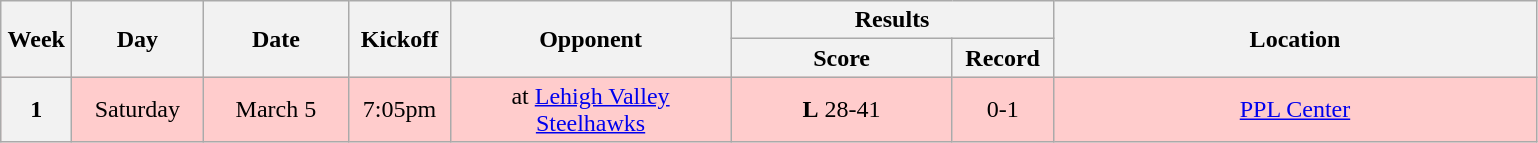<table class="wikitable">
<tr>
<th rowspan="2" width="40">Week</th>
<th rowspan="2" width="80">Day</th>
<th rowspan="2" width="90">Date</th>
<th rowspan="2" width="60">Kickoff</th>
<th rowspan="2" width="180">Opponent</th>
<th colspan="2" width="200">Results</th>
<th rowspan="2" width="315">Location</th>
</tr>
<tr>
<th width="140">Score</th>
<th width="60">Record</th>
</tr>
<tr align="center" bgcolor="#FFCCCC">
<th>1</th>
<td>Saturday</td>
<td>March 5</td>
<td>7:05pm</td>
<td>at <a href='#'>Lehigh Valley Steelhawks</a></td>
<td><strong>L</strong> 28-41</td>
<td>0-1</td>
<td><a href='#'>PPL Center</a></td>
</tr>
</table>
